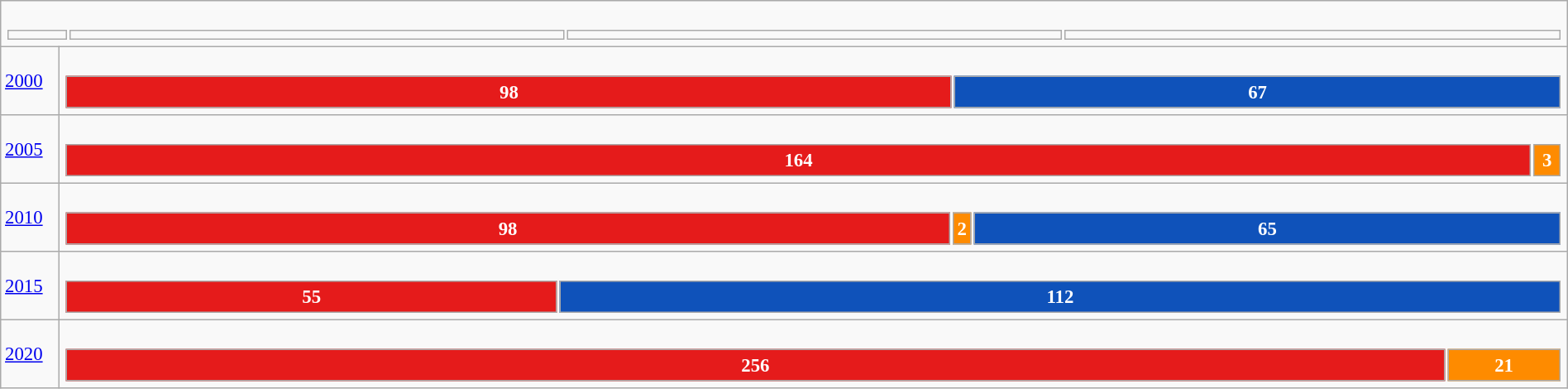<table class="wikitable" width="100%" style="border:solid #000000 1px;font-size:95%;">
<tr>
<td colspan="2"><br><table width="100%" style="font-size:90%;">
<tr>
<td width="40"></td>
<td></td>
<td></td>
<td></td>
</tr>
</table>
</td>
</tr>
<tr>
<td width="40"><a href='#'>2000</a></td>
<td><br><table style="width:100%; text-align:center; font-weight:bold; color:white;">
<tr>
<td style="background-color: #E51B1B;                                            width: 59.39%">98</td>
<td style="background-color: #0F52BA;                                            width: 40.61%">67</td>
</tr>
</table>
</td>
</tr>
<tr>
<td><a href='#'>2005</a></td>
<td><br><table style="width:100%; text-align:center; font-weight:bold; color:white;">
<tr>
<td style="background-color: #E51B1B;                                            width: 98.20%">164</td>
<td style="background-color: #FE8B00;                                            width: 1.80%">3</td>
</tr>
</table>
</td>
</tr>
<tr>
<td><a href='#'>2010</a></td>
<td><br><table style="width:100%; text-align:center; font-weight:bold; color:white;">
<tr>
<td style="background-color: #E51B1B;                                            width: 59.39%">98</td>
<td style="background-color: #FE8B00;                                            width: 1.21%">2</td>
<td style="background-color: #0F52BA;                                            width: 39.39%">65</td>
</tr>
</table>
</td>
</tr>
<tr>
<td><a href='#'>2015</a></td>
<td><br><table style="width:100%; text-align:center; font-weight:bold; color:white;">
<tr>
<td style="background-color: #E51B1B;                                            width: 32.93%">55</td>
<td style="background-color: #0F52BA;                                            width: 67.07%">112</td>
</tr>
</table>
</td>
</tr>
<tr>
<td><a href='#'>2020</a></td>
<td><br><table style="width:100%; text-align:center; font-weight:bold; color:white;">
<tr>
<td style="background-color: #E51B1B;                                            width: 92.42%">256</td>
<td style="background-color: #FE8B00;                                            width: 7.58%">21</td>
</tr>
</table>
</td>
</tr>
</table>
